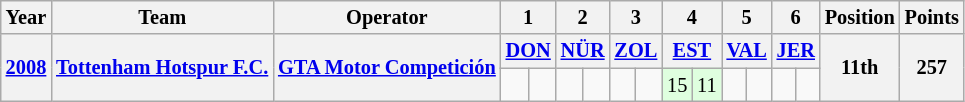<table class="wikitable" style="text-align:center; font-size:85%">
<tr>
<th>Year</th>
<th>Team</th>
<th>Operator</th>
<th colspan=2>1</th>
<th colspan=2>2</th>
<th colspan=2>3</th>
<th colspan=2>4</th>
<th colspan=2>5</th>
<th colspan=2>6</th>
<th>Position</th>
<th>Points</th>
</tr>
<tr>
<th rowspan=2><a href='#'>2008</a></th>
<th rowspan=2><a href='#'>Tottenham Hotspur F.C.</a></th>
<th rowspan=2><a href='#'>GTA Motor Competición</a></th>
<th colspan=2><a href='#'>DON</a></th>
<th colspan=2><a href='#'>NÜR</a></th>
<th colspan=2><a href='#'>ZOL</a></th>
<th colspan=2><a href='#'>EST</a></th>
<th colspan=2><a href='#'>VAL</a></th>
<th colspan=2><a href='#'>JER</a></th>
<th rowspan=2>11th</th>
<th rowspan=2>257</th>
</tr>
<tr>
<td></td>
<td></td>
<td></td>
<td></td>
<td></td>
<td></td>
<td style="background:#dfffdf;">15</td>
<td style="background:#dfffdf;">11</td>
<td></td>
<td></td>
<td></td>
<td></td>
</tr>
</table>
